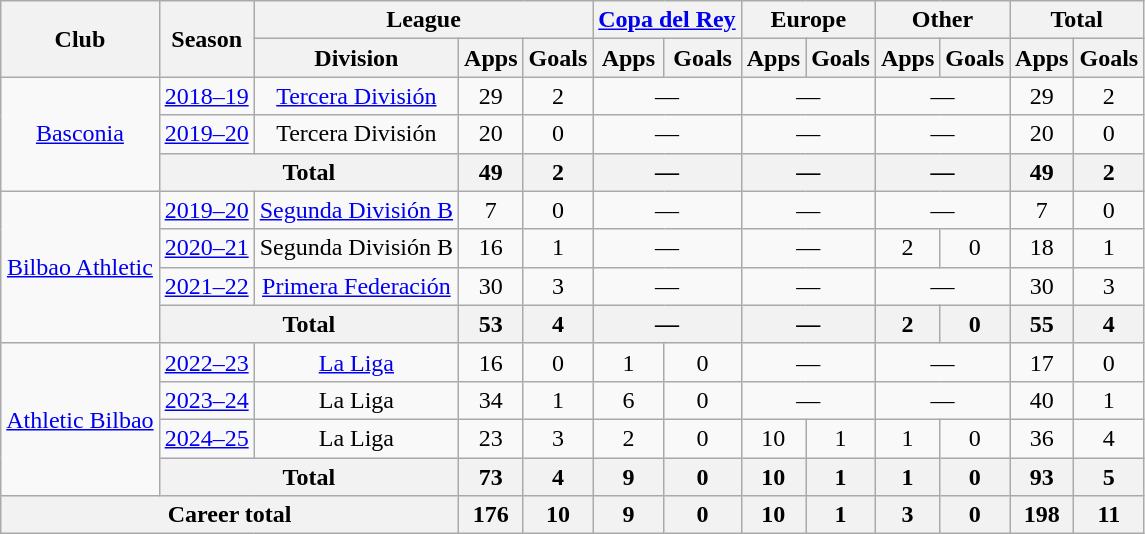<table class="wikitable" style="text-align:center">
<tr>
<th rowspan="2">Club</th>
<th rowspan="2">Season</th>
<th colspan="3">League</th>
<th colspan="2"><a href='#'>Copa del Rey</a></th>
<th colspan="2">Europe</th>
<th colspan="2">Other</th>
<th colspan="2">Total</th>
</tr>
<tr>
<th>Division</th>
<th>Apps</th>
<th>Goals</th>
<th>Apps</th>
<th>Goals</th>
<th>Apps</th>
<th>Goals</th>
<th>Apps</th>
<th>Goals</th>
<th>Apps</th>
<th>Goals</th>
</tr>
<tr>
<td rowspan="3"><a href='#'>Basconia</a></td>
<td><a href='#'>2018–19</a></td>
<td><a href='#'>Tercera División</a></td>
<td>29</td>
<td>2</td>
<td colspan="2">—</td>
<td colspan="2">—</td>
<td colspan="2">—</td>
<td>29</td>
<td>2</td>
</tr>
<tr>
<td><a href='#'>2019–20</a></td>
<td>Tercera División</td>
<td>20</td>
<td>0</td>
<td colspan="2">—</td>
<td colspan="2">—</td>
<td colspan="2">—</td>
<td>20</td>
<td>0</td>
</tr>
<tr>
<th colspan="2">Total</th>
<th>49</th>
<th>2</th>
<th colspan="2">—</th>
<th colspan="2">—</th>
<th colspan="2">—</th>
<th>49</th>
<th>2</th>
</tr>
<tr>
<td rowspan="4"><a href='#'>Bilbao Athletic</a></td>
<td><a href='#'>2019–20</a></td>
<td><a href='#'>Segunda División B</a></td>
<td>7</td>
<td>0</td>
<td colspan="2">—</td>
<td colspan="2">—</td>
<td colspan="2">—</td>
<td>7</td>
<td>0</td>
</tr>
<tr>
<td><a href='#'>2020–21</a></td>
<td>Segunda División B</td>
<td>16</td>
<td>1</td>
<td colspan="2">—</td>
<td colspan="2">—</td>
<td>2</td>
<td>0</td>
<td>18</td>
<td>1</td>
</tr>
<tr>
<td><a href='#'>2021–22</a></td>
<td><a href='#'>Primera Federación</a></td>
<td>30</td>
<td>3</td>
<td colspan="2">—</td>
<td colspan="2">—</td>
<td colspan="2">—</td>
<td>30</td>
<td>3</td>
</tr>
<tr>
<th colspan="2">Total</th>
<th>53</th>
<th>4</th>
<th colspan="2">—</th>
<th colspan="2">—</th>
<th>2</th>
<th>0</th>
<th>55</th>
<th>4</th>
</tr>
<tr>
<td rowspan="4"><a href='#'>Athletic Bilbao</a></td>
<td><a href='#'>2022–23</a></td>
<td><a href='#'>La Liga</a></td>
<td>16</td>
<td>0</td>
<td>1</td>
<td>0</td>
<td colspan="2">—</td>
<td colspan="2">—</td>
<td>17</td>
<td>0</td>
</tr>
<tr>
<td><a href='#'>2023–24</a></td>
<td>La Liga</td>
<td>34</td>
<td>1</td>
<td>6</td>
<td>0</td>
<td colspan="2">—</td>
<td colspan="2">—</td>
<td>40</td>
<td>1</td>
</tr>
<tr>
<td><a href='#'>2024–25</a></td>
<td>La Liga</td>
<td>23</td>
<td>3</td>
<td>2</td>
<td>0</td>
<td>10</td>
<td>1</td>
<td>1</td>
<td>0</td>
<td>36</td>
<td>4</td>
</tr>
<tr>
<th colspan="2">Total</th>
<th>73</th>
<th>4</th>
<th>9</th>
<th>0</th>
<th>10</th>
<th>1</th>
<th>1</th>
<th>0</th>
<th>93</th>
<th>5</th>
</tr>
<tr>
<th colspan="3">Career total</th>
<th>176</th>
<th>10</th>
<th>9</th>
<th>0</th>
<th>10</th>
<th>1</th>
<th>3</th>
<th>0</th>
<th>198</th>
<th>11</th>
</tr>
</table>
